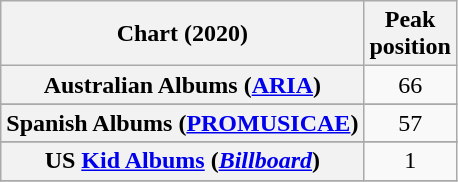<table class="wikitable sortable plainrowheaders" style="text-align:center">
<tr>
<th scope="col">Chart (2020)</th>
<th scope="col">Peak<br>position</th>
</tr>
<tr>
<th scope="row">Australian Albums (<a href='#'>ARIA</a>)</th>
<td>66</td>
</tr>
<tr>
</tr>
<tr>
<th scope="row">Spanish Albums (<a href='#'>PROMUSICAE</a>)</th>
<td>57</td>
</tr>
<tr>
</tr>
<tr>
<th scope="row">US <a href='#'>Kid Albums</a> (<em><a href='#'>Billboard</a></em>)</th>
<td>1</td>
</tr>
<tr>
</tr>
</table>
